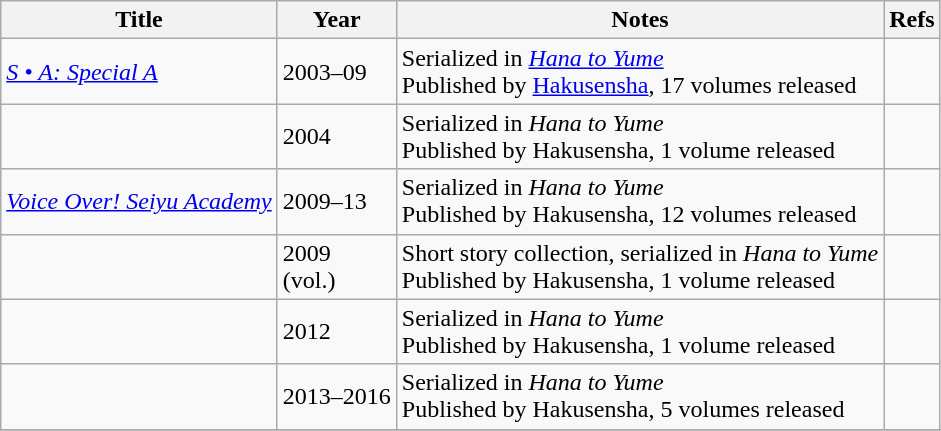<table class="wikitable sortable">
<tr>
<th>Title</th>
<th>Year</th>
<th>Notes</th>
<th>Refs</th>
</tr>
<tr>
<td><em><a href='#'>S • A: Special A</a></em></td>
<td>2003–09</td>
<td>Serialized in <em><a href='#'>Hana to Yume</a></em><br>Published by <a href='#'>Hakusensha</a>, 17 volumes released</td>
<td></td>
</tr>
<tr>
<td></td>
<td>2004</td>
<td>Serialized in <em>Hana to Yume</em><br>Published by Hakusensha, 1 volume released</td>
<td></td>
</tr>
<tr>
<td><em><a href='#'>Voice Over! Seiyu Academy</a></em></td>
<td>2009–13</td>
<td>Serialized in <em>Hana to Yume</em><br>Published by Hakusensha, 12 volumes released</td>
<td></td>
</tr>
<tr>
<td></td>
<td>2009<br>(vol.)</td>
<td>Short story collection, serialized in <em>Hana to Yume</em><br>Published by Hakusensha, 1 volume released</td>
<td></td>
</tr>
<tr>
<td></td>
<td>2012</td>
<td>Serialized in <em>Hana to Yume</em><br>Published by Hakusensha, 1 volume released</td>
<td></td>
</tr>
<tr>
<td></td>
<td>2013–2016</td>
<td>Serialized in <em>Hana to Yume</em><br>Published by Hakusensha, 5 volumes released</td>
<td></td>
</tr>
<tr>
</tr>
</table>
